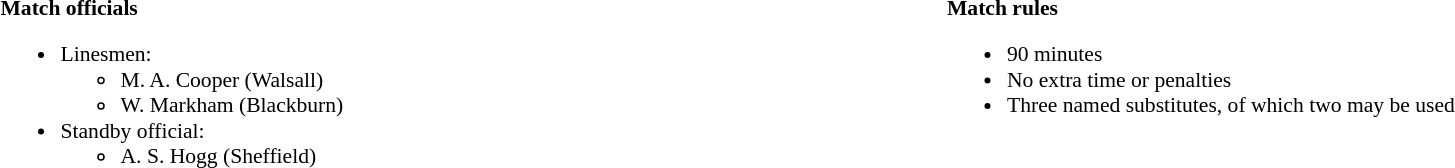<table width=100% style="font-size: 90%">
<tr>
<td width=50% valign=top><br><strong>Match officials</strong><ul><li>Linesmen:<ul><li>M. A. Cooper (Walsall)</li><li>W. Markham (Blackburn)</li></ul></li><li>Standby official:<ul><li>A. S. Hogg (Sheffield)</li></ul></li></ul></td>
<td width=50% valign=top><br><strong>Match rules</strong><ul><li>90 minutes</li><li>No extra time or penalties</li><li>Three named substitutes, of which two may be used</li></ul></td>
</tr>
</table>
